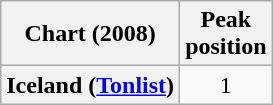<table class="wikitable sortable plainrowheaders">
<tr>
<th scope="col">Chart (2008)</th>
<th scope="col">Peak<br>position</th>
</tr>
<tr>
<th scope="row">Iceland (<a href='#'>Tonlist</a>)</th>
<td align="center">1</td>
</tr>
</table>
